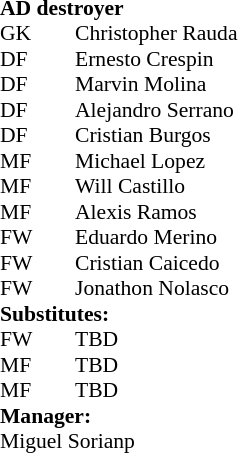<table style="font-size: 90%" cellspacing="0" cellpadding="0">
<tr>
<td colspan="4"><strong>AD destroyer</strong></td>
</tr>
<tr>
<th width="25"></th>
<th width="25"></th>
</tr>
<tr>
<td>GK</td>
<td></td>
<td> Christopher Rauda</td>
</tr>
<tr>
<td>DF</td>
<td></td>
<td> Ernesto Crespin</td>
</tr>
<tr>
<td>DF</td>
<td></td>
<td> Marvin Molina</td>
</tr>
<tr>
<td>DF</td>
<td></td>
<td> Alejandro Serrano</td>
</tr>
<tr>
<td>DF</td>
<td></td>
<td> Cristian Burgos</td>
</tr>
<tr>
<td>MF</td>
<td></td>
<td> Michael Lopez</td>
<td></td>
<td></td>
</tr>
<tr>
<td>MF</td>
<td></td>
<td> Will Castillo</td>
</tr>
<tr>
<td>MF</td>
<td></td>
<td> Alexis Ramos</td>
<td></td>
<td></td>
</tr>
<tr>
<td>FW</td>
<td></td>
<td> Eduardo Merino</td>
</tr>
<tr>
<td>FW</td>
<td></td>
<td> Cristian Caicedo</td>
</tr>
<tr>
<td>FW</td>
<td></td>
<td> Jonathon Nolasco</td>
<td></td>
<td></td>
</tr>
<tr>
<td colspan=3><strong>Substitutes:</strong></td>
</tr>
<tr>
<td>FW</td>
<td></td>
<td> TBD</td>
<td></td>
<td></td>
</tr>
<tr>
<td>MF</td>
<td></td>
<td> TBD</td>
<td></td>
<td></td>
</tr>
<tr>
<td>MF</td>
<td></td>
<td> TBD</td>
<td></td>
<td></td>
</tr>
<tr>
<td colspan=3><strong>Manager:</strong></td>
</tr>
<tr>
<td colspan=4> Miguel Sorianp</td>
</tr>
</table>
